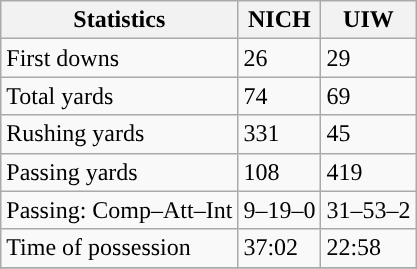<table class="wikitable" style="float: left;">
<tr>
<th>Statistics</th>
<th>NICH</th>
<th>UIW</th>
</tr>
<tr>
<td>First downs</td>
<td>26</td>
<td>29</td>
</tr>
<tr>
<td>Total yards</td>
<td>74</td>
<td>69</td>
</tr>
<tr>
<td>Rushing yards</td>
<td>331</td>
<td>45</td>
</tr>
<tr>
<td>Passing yards</td>
<td>108</td>
<td>419</td>
</tr>
<tr>
<td>Passing: Comp–Att–Int</td>
<td>9–19–0</td>
<td>31–53–2</td>
</tr>
<tr>
<td>Time of possession</td>
<td>37:02</td>
<td>22:58</td>
</tr>
<tr>
</tr>
</table>
